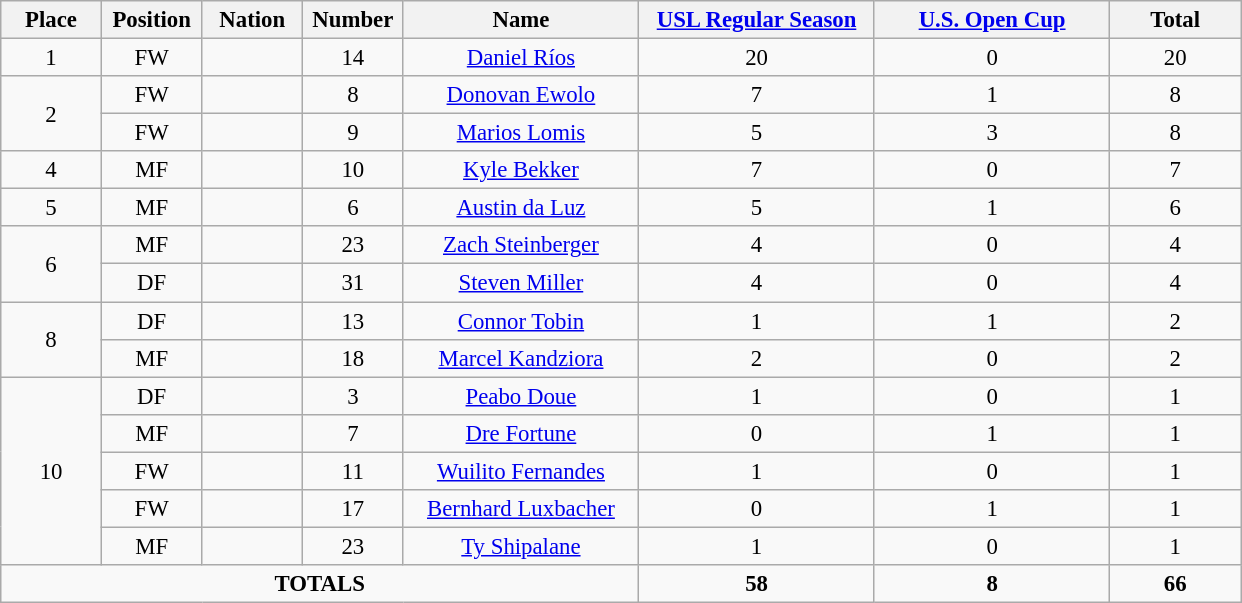<table class="wikitable" style="font-size: 95%; text-align: center;">
<tr>
<th width=60>Place</th>
<th width=60>Position</th>
<th width=60>Nation</th>
<th width=60>Number</th>
<th width=150>Name</th>
<th width=150><a href='#'>USL Regular Season</a></th>
<th width=150><a href='#'>U.S. Open Cup</a></th>
<th width=80><strong>Total</strong></th>
</tr>
<tr>
<td>1</td>
<td>FW</td>
<td></td>
<td>14</td>
<td><a href='#'>Daniel Ríos</a></td>
<td>20</td>
<td>0</td>
<td>20</td>
</tr>
<tr>
<td rowspan="2">2</td>
<td>FW</td>
<td></td>
<td>8</td>
<td><a href='#'>Donovan Ewolo</a></td>
<td>7</td>
<td>1</td>
<td>8</td>
</tr>
<tr>
<td>FW</td>
<td></td>
<td>9</td>
<td><a href='#'>Marios Lomis</a></td>
<td>5</td>
<td>3</td>
<td>8</td>
</tr>
<tr>
<td>4</td>
<td>MF</td>
<td></td>
<td>10</td>
<td><a href='#'>Kyle Bekker</a></td>
<td>7</td>
<td>0</td>
<td>7</td>
</tr>
<tr>
<td>5</td>
<td>MF</td>
<td></td>
<td>6</td>
<td><a href='#'>Austin da Luz</a></td>
<td>5</td>
<td>1</td>
<td>6</td>
</tr>
<tr>
<td rowspan="2">6</td>
<td>MF</td>
<td></td>
<td>23</td>
<td><a href='#'>Zach Steinberger</a></td>
<td>4</td>
<td>0</td>
<td>4</td>
</tr>
<tr>
<td>DF</td>
<td></td>
<td>31</td>
<td><a href='#'>Steven Miller</a></td>
<td>4</td>
<td>0</td>
<td>4</td>
</tr>
<tr>
<td rowspan="2">8</td>
<td>DF</td>
<td></td>
<td>13</td>
<td><a href='#'>Connor Tobin</a></td>
<td>1</td>
<td>1</td>
<td>2</td>
</tr>
<tr>
<td>MF</td>
<td></td>
<td>18</td>
<td><a href='#'>Marcel Kandziora</a></td>
<td>2</td>
<td>0</td>
<td>2</td>
</tr>
<tr>
<td rowspan="5">10</td>
<td>DF</td>
<td></td>
<td>3</td>
<td><a href='#'>Peabo Doue</a></td>
<td>1</td>
<td>0</td>
<td>1</td>
</tr>
<tr>
<td>MF</td>
<td></td>
<td>7</td>
<td><a href='#'>Dre Fortune</a></td>
<td>0</td>
<td>1</td>
<td>1</td>
</tr>
<tr>
<td>FW</td>
<td></td>
<td>11</td>
<td><a href='#'>Wuilito Fernandes</a></td>
<td>1</td>
<td>0</td>
<td>1</td>
</tr>
<tr>
<td>FW</td>
<td></td>
<td>17</td>
<td><a href='#'>Bernhard Luxbacher</a></td>
<td>0</td>
<td>1</td>
<td>1</td>
</tr>
<tr>
<td>MF</td>
<td></td>
<td>23</td>
<td><a href='#'>Ty Shipalane</a></td>
<td>1</td>
<td>0</td>
<td>1</td>
</tr>
<tr>
<td colspan="5"><strong>TOTALS</strong></td>
<td><strong>58</strong></td>
<td><strong>8</strong></td>
<td><strong>66</strong></td>
</tr>
</table>
